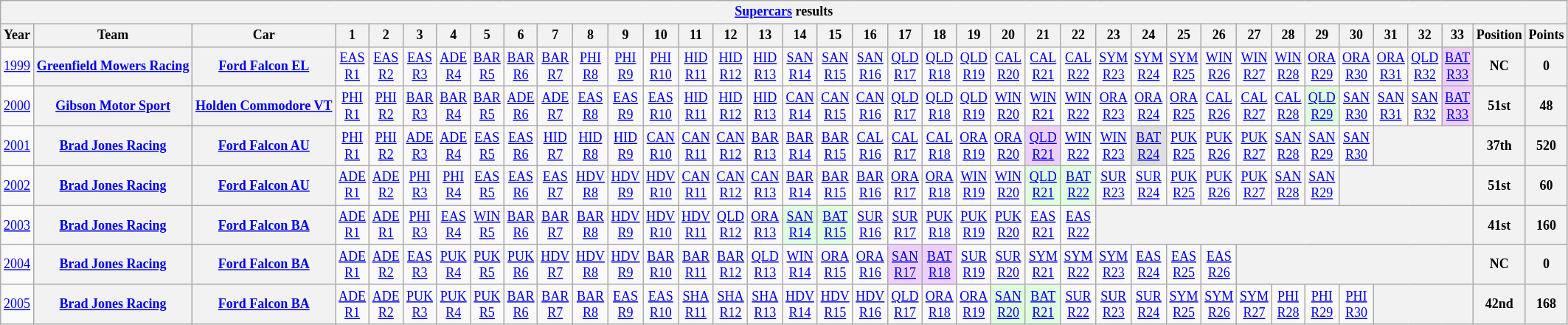<table class="wikitable" style="text-align:center; font-size:75%">
<tr>
<th colspan=43><a href='#'>Supercars</a> results</th>
</tr>
<tr>
<th>Year</th>
<th>Team</th>
<th>Car</th>
<th>1</th>
<th>2</th>
<th>3</th>
<th>4</th>
<th>5</th>
<th>6</th>
<th>7</th>
<th>8</th>
<th>9</th>
<th>10</th>
<th>11</th>
<th>12</th>
<th>13</th>
<th>14</th>
<th>15</th>
<th>16</th>
<th>17</th>
<th>18</th>
<th>19</th>
<th>20</th>
<th>21</th>
<th>22</th>
<th>23</th>
<th>24</th>
<th>25</th>
<th>26</th>
<th>27</th>
<th>28</th>
<th>29</th>
<th>30</th>
<th>31</th>
<th>32</th>
<th>33</th>
<th>Position</th>
<th>Points</th>
</tr>
<tr>
<td><a href='#'>1999</a></td>
<th nowrap><a href='#'>Greenfield Mowers Racing</a></th>
<th nowrap><a href='#'>Ford Falcon EL</a></th>
<td><a href='#'>EAS <br> R1</a></td>
<td><a href='#'>EAS <br> R2</a></td>
<td><a href='#'>EAS <br> R3</a></td>
<td><a href='#'>ADE <br> R4</a></td>
<td><a href='#'>BAR <br> R5</a></td>
<td><a href='#'>BAR <br> R6</a></td>
<td><a href='#'>BAR <br> R7</a></td>
<td><a href='#'>PHI <br> R8</a></td>
<td><a href='#'>PHI <br> R9</a></td>
<td><a href='#'>PHI <br> R10</a></td>
<td><a href='#'>HID <br> R11</a></td>
<td><a href='#'>HID <br> R12</a></td>
<td><a href='#'>HID <br> R13</a></td>
<td><a href='#'>SAN <br> R14</a></td>
<td><a href='#'>SAN <br> R15</a></td>
<td><a href='#'>SAN <br> R16</a></td>
<td><a href='#'>QLD <br> R17</a></td>
<td><a href='#'>QLD <br> R18</a></td>
<td><a href='#'>QLD <br> R19</a></td>
<td><a href='#'>CAL <br> R20</a></td>
<td><a href='#'>CAL <br> R21</a></td>
<td><a href='#'>CAL <br> R22</a></td>
<td><a href='#'>SYM <br> R23</a></td>
<td><a href='#'>SYM <br> R24</a></td>
<td><a href='#'>SYM <br> R25</a></td>
<td><a href='#'>WIN <br> R26</a></td>
<td><a href='#'>WIN <br> R27</a></td>
<td><a href='#'>WIN <br> R28</a></td>
<td><a href='#'>ORA <br> R29</a></td>
<td><a href='#'>ORA <br> R30</a></td>
<td><a href='#'>ORA <br> R31</a></td>
<td><a href='#'>QLD <br> R32</a></td>
<td style="background:#EFCFFF;"><a href='#'>BAT <br> R33</a><br></td>
<th>NC</th>
<th>0</th>
</tr>
<tr>
<td><a href='#'>2000</a></td>
<th nowrap><a href='#'>Gibson Motor Sport</a></th>
<th nowrap><a href='#'>Holden Commodore VT</a></th>
<td><a href='#'>PHI <br> R1</a></td>
<td><a href='#'>PHI <br> R2</a></td>
<td><a href='#'>BAR <br> R3</a></td>
<td><a href='#'>BAR <br> R4</a></td>
<td><a href='#'>BAR <br> R5</a></td>
<td><a href='#'>ADE <br> R6</a></td>
<td><a href='#'>ADE <br> R7</a></td>
<td><a href='#'>EAS <br> R8</a></td>
<td><a href='#'>EAS <br> R9</a></td>
<td><a href='#'>EAS <br> R10</a></td>
<td><a href='#'>HID <br> R11</a></td>
<td><a href='#'>HID <br> R12</a></td>
<td><a href='#'>HID <br> R13</a></td>
<td><a href='#'>CAN <br> R14</a></td>
<td><a href='#'>CAN <br> R15</a></td>
<td><a href='#'>CAN <br> R16</a></td>
<td><a href='#'>QLD <br> R17</a></td>
<td><a href='#'>QLD <br> R18</a></td>
<td><a href='#'>QLD <br> R19</a></td>
<td><a href='#'>WIN <br> R20</a></td>
<td><a href='#'>WIN <br> R21</a></td>
<td><a href='#'>WIN <br> R22</a></td>
<td><a href='#'>ORA <br> R23</a></td>
<td><a href='#'>ORA <br> R24</a></td>
<td><a href='#'>ORA <br> R25</a></td>
<td><a href='#'>CAL <br> R26</a></td>
<td><a href='#'>CAL <br> R27</a></td>
<td><a href='#'>CAL <br> R28</a></td>
<td style="background:#DFFFDF;"><a href='#'>QLD <br> R29</a><br></td>
<td><a href='#'>SAN <br> R30</a></td>
<td><a href='#'>SAN <br> R31</a></td>
<td><a href='#'>SAN <br> R32</a></td>
<td style="background:#EFCFFF;"><a href='#'>BAT <br> R33</a><br></td>
<th>51st</th>
<th>48</th>
</tr>
<tr>
<td><a href='#'>2001</a></td>
<th nowrap><a href='#'>Brad Jones Racing</a></th>
<th nowrap><a href='#'>Ford Falcon AU</a></th>
<td><a href='#'>PHI <br> R1</a></td>
<td><a href='#'>PHI <br> R2</a></td>
<td><a href='#'>ADE <br> R3</a></td>
<td><a href='#'>ADE <br> R4</a></td>
<td><a href='#'>EAS <br> R5</a></td>
<td><a href='#'>EAS <br> R6</a></td>
<td><a href='#'>HID <br> R7</a></td>
<td><a href='#'>HID <br> R8</a></td>
<td><a href='#'>HID <br> R9</a></td>
<td><a href='#'>CAN <br> R10</a></td>
<td><a href='#'>CAN <br> R11</a></td>
<td><a href='#'>CAN <br> R12</a></td>
<td><a href='#'>BAR <br> R13</a></td>
<td><a href='#'>BAR <br> R14</a></td>
<td><a href='#'>BAR <br> R15</a></td>
<td><a href='#'>CAL <br> R16</a></td>
<td><a href='#'>CAL <br> R17</a></td>
<td><a href='#'>CAL <br> R18</a></td>
<td><a href='#'>ORA <br> R19</a></td>
<td><a href='#'>ORA <br> R20</a></td>
<td style="background:#EFCFFF;"><a href='#'>QLD <br> R21</a><br></td>
<td><a href='#'>WIN <br> R22</a></td>
<td><a href='#'>WIN <br> R23</a></td>
<td style="background:#DFDFDF;"><a href='#'>BAT <br> R24</a><br></td>
<td><a href='#'>PUK <br> R25</a></td>
<td><a href='#'>PUK <br> R26</a></td>
<td><a href='#'>PUK <br> R27</a></td>
<td><a href='#'>SAN <br> R28</a></td>
<td><a href='#'>SAN <br> R29</a></td>
<td><a href='#'>SAN <br> R30</a></td>
<th colspan=3></th>
<th>37th</th>
<th>520</th>
</tr>
<tr>
<td><a href='#'>2002</a></td>
<th nowrap><a href='#'>Brad Jones Racing</a></th>
<th nowrap><a href='#'>Ford Falcon AU</a></th>
<td><a href='#'>ADE<br>R1</a></td>
<td><a href='#'>ADE<br>R2</a></td>
<td><a href='#'>PHI<br>R3</a></td>
<td><a href='#'>PHI<br>R4</a></td>
<td><a href='#'>EAS<br>R5</a></td>
<td><a href='#'>EAS<br>R6</a></td>
<td><a href='#'>EAS<br>R7</a></td>
<td><a href='#'>HDV<br>R8</a></td>
<td><a href='#'>HDV<br>R9</a></td>
<td><a href='#'>HDV<br>R10</a></td>
<td><a href='#'>CAN<br>R11</a></td>
<td><a href='#'>CAN<br>R12</a></td>
<td><a href='#'>CAN<br>R13</a></td>
<td><a href='#'>BAR<br>R14</a></td>
<td><a href='#'>BAR<br>R15</a></td>
<td><a href='#'>BAR<br>R16</a></td>
<td><a href='#'>ORA<br>R17</a></td>
<td><a href='#'>ORA<br>R18</a></td>
<td><a href='#'>WIN<br>R19</a></td>
<td><a href='#'>WIN<br>R20</a></td>
<td style="background:#DFFFDF;"><a href='#'>QLD<br>R21</a><br></td>
<td style="background:#DFFFDF;"><a href='#'>BAT<br>R22</a><br></td>
<td><a href='#'>SUR<br>R23</a></td>
<td><a href='#'>SUR<br>R24</a></td>
<td><a href='#'>PUK<br>R25</a></td>
<td><a href='#'>PUK<br>R26</a></td>
<td><a href='#'>PUK<br>R27</a></td>
<td><a href='#'>SAN<br>R28</a></td>
<td><a href='#'>SAN<br>R29</a></td>
<th colspan=4></th>
<th>51st</th>
<th>60</th>
</tr>
<tr>
<td><a href='#'>2003</a></td>
<th nowrap><a href='#'>Brad Jones Racing</a></th>
<th nowrap><a href='#'>Ford Falcon BA</a></th>
<td><a href='#'>ADE<br>R1</a></td>
<td><a href='#'>ADE<br>R1</a></td>
<td><a href='#'>PHI<br>R3</a></td>
<td><a href='#'>EAS<br>R4</a></td>
<td><a href='#'>WIN<br>R5</a></td>
<td><a href='#'>BAR<br>R6</a></td>
<td><a href='#'>BAR<br>R7</a></td>
<td><a href='#'>BAR<br>R8</a></td>
<td><a href='#'>HDV<br>R9</a></td>
<td><a href='#'>HDV<br>R10</a></td>
<td><a href='#'>HDV<br>R11</a></td>
<td><a href='#'>QLD<br>R12</a></td>
<td><a href='#'>ORA<br>R13</a></td>
<td style="background:#DFFFDF;"><a href='#'>SAN<br>R14</a><br></td>
<td style="background:#DFFFDF;"><a href='#'>BAT<br>R15</a><br></td>
<td><a href='#'>SUR<br>R16</a></td>
<td><a href='#'>SUR<br>R17</a></td>
<td><a href='#'>PUK<br>R18</a></td>
<td><a href='#'>PUK<br>R19</a></td>
<td><a href='#'>PUK<br>R20</a></td>
<td><a href='#'>EAS<br>R21</a></td>
<td><a href='#'>EAS<br>R22</a></td>
<th colspan=11></th>
<th>41st</th>
<th>160</th>
</tr>
<tr>
<td><a href='#'>2004</a></td>
<th nowrap><a href='#'>Brad Jones Racing</a></th>
<th nowrap><a href='#'>Ford Falcon BA</a></th>
<td><a href='#'>ADE<br>R1</a></td>
<td><a href='#'>ADE<br>R2</a></td>
<td><a href='#'>EAS<br>R3</a></td>
<td><a href='#'>PUK<br>R4</a></td>
<td><a href='#'>PUK<br>R5</a></td>
<td><a href='#'>PUK<br>R6</a></td>
<td><a href='#'>HDV<br>R7</a></td>
<td><a href='#'>HDV<br>R8</a></td>
<td><a href='#'>HDV<br>R9</a></td>
<td><a href='#'>BAR<br>R10</a></td>
<td><a href='#'>BAR<br>R11</a></td>
<td><a href='#'>BAR<br>R12</a></td>
<td><a href='#'>QLD<br>R13</a></td>
<td><a href='#'>WIN<br>R14</a></td>
<td><a href='#'>ORA<br>R15</a></td>
<td><a href='#'>ORA<br>R16</a></td>
<td style="background:#EFCFFF;"><a href='#'>SAN<br>R17</a><br></td>
<td style="background:#EFCFFF;"><a href='#'>BAT<br>R18</a><br></td>
<td><a href='#'>SUR<br>R19</a></td>
<td><a href='#'>SUR<br>R20</a></td>
<td><a href='#'>SYM<br>R21</a></td>
<td><a href='#'>SYM<br>R22</a></td>
<td><a href='#'>SYM<br>R23</a></td>
<td><a href='#'>EAS<br>R24</a></td>
<td><a href='#'>EAS<br>R25</a></td>
<td><a href='#'>EAS<br>R26</a></td>
<th colspan=7></th>
<th>NC</th>
<th>0</th>
</tr>
<tr>
<td><a href='#'>2005</a></td>
<th nowrap><a href='#'>Brad Jones Racing</a></th>
<th nowrap><a href='#'>Ford Falcon BA</a></th>
<td><a href='#'>ADE<br>R1</a></td>
<td><a href='#'>ADE<br>R2</a></td>
<td><a href='#'>PUK<br>R3</a></td>
<td><a href='#'>PUK<br>R4</a></td>
<td><a href='#'>PUK<br>R5</a></td>
<td><a href='#'>BAR<br>R6</a></td>
<td><a href='#'>BAR<br>R7</a></td>
<td><a href='#'>BAR<br>R8</a></td>
<td><a href='#'>EAS<br>R9</a></td>
<td><a href='#'>EAS<br>R10</a></td>
<td><a href='#'>SHA<br>R11</a></td>
<td><a href='#'>SHA<br>R12</a></td>
<td><a href='#'>SHA<br>R13</a></td>
<td><a href='#'>HDV<br>R14</a></td>
<td><a href='#'>HDV<br>R15</a></td>
<td><a href='#'>HDV<br>R16</a></td>
<td><a href='#'>QLD<br>R17</a></td>
<td><a href='#'>ORA<br>R18</a></td>
<td><a href='#'>ORA<br>R19</a></td>
<td style="background:#DFFFDF;"><a href='#'>SAN<br>R20</a><br></td>
<td style="background:#DFFFDF;"><a href='#'>BAT<br>R21</a><br></td>
<td><a href='#'>SUR<br>R22</a></td>
<td><a href='#'>SUR<br>R23</a></td>
<td><a href='#'>SUR<br>R24</a></td>
<td><a href='#'>SYM<br>R25</a></td>
<td><a href='#'>SYM<br>R26</a></td>
<td><a href='#'>SYM<br>R27</a></td>
<td><a href='#'>PHI<br>R28</a></td>
<td><a href='#'>PHI<br>R29</a></td>
<td><a href='#'>PHI<br>R30</a></td>
<th colspan=3></th>
<th>42nd</th>
<th>168</th>
</tr>
</table>
